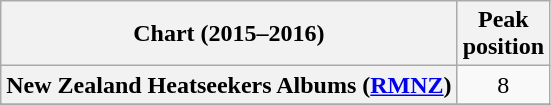<table class="wikitable sortable plainrowheaders" style="text-align:center">
<tr>
<th scope="col">Chart (2015–2016)</th>
<th scope="col">Peak<br>position</th>
</tr>
<tr>
<th scope="row">New Zealand Heatseekers Albums (<a href='#'>RMNZ</a>)</th>
<td>8</td>
</tr>
<tr>
</tr>
<tr>
</tr>
</table>
